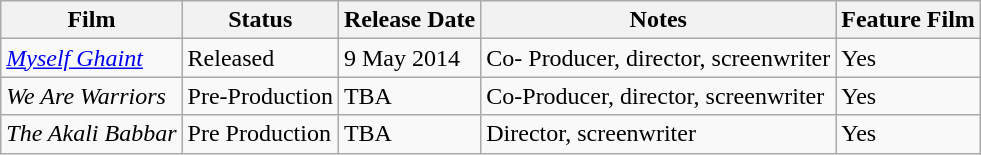<table class="wikitable">
<tr>
<th>Film</th>
<th>Status</th>
<th>Release Date</th>
<th>Notes</th>
<th>Feature Film</th>
</tr>
<tr>
<td><em><a href='#'>Myself Ghaint</a></em></td>
<td>Released</td>
<td>9 May 2014</td>
<td>Co- Producer, director, screenwriter</td>
<td>Yes</td>
</tr>
<tr>
<td><em>We Are Warriors</em></td>
<td>Pre-Production</td>
<td>TBA</td>
<td>Co-Producer, director, screenwriter</td>
<td>Yes</td>
</tr>
<tr>
<td><em>The Akali Babbar</em></td>
<td>Pre Production</td>
<td>TBA</td>
<td>Director, screenwriter</td>
<td>Yes</td>
</tr>
</table>
